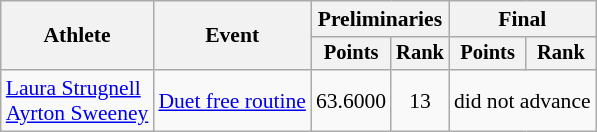<table class="wikitable" style="font-size:90%">
<tr>
<th rowspan="2">Athlete</th>
<th rowspan="2">Event</th>
<th colspan="2">Preliminaries</th>
<th colspan="2">Final</th>
</tr>
<tr style="font-size:95%">
<th>Points</th>
<th>Rank</th>
<th>Points</th>
<th>Rank</th>
</tr>
<tr align="center">
<td align="left"><a href='#'>Laura Strugnell</a><br><a href='#'>Ayrton Sweeney</a></td>
<td align="left"><a href='#'>Duet free routine</a></td>
<td>63.6000</td>
<td>13</td>
<td colspan=4>did not advance</td>
</tr>
</table>
